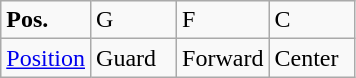<table class="wikitable">
<tr>
<td width="50"><strong>Pos.</strong></td>
<td width="50">G</td>
<td width="50">F</td>
<td width="50">C</td>
</tr>
<tr>
<td><a href='#'>Position</a></td>
<td>Guard</td>
<td>Forward</td>
<td>Center</td>
</tr>
</table>
